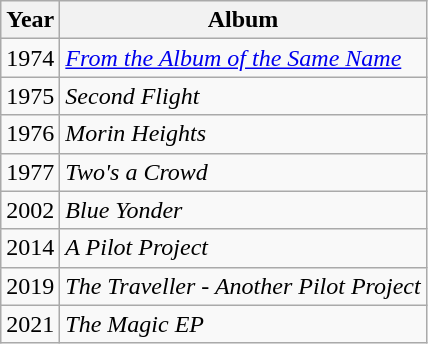<table class="wikitable">
<tr>
<th>Year</th>
<th>Album</th>
</tr>
<tr>
<td>1974</td>
<td><em><a href='#'>From the Album of the Same Name</a></em></td>
</tr>
<tr>
<td>1975</td>
<td><em>Second Flight</em></td>
</tr>
<tr>
<td>1976</td>
<td><em>Morin Heights</em></td>
</tr>
<tr>
<td>1977</td>
<td><em>Two's a Crowd</em></td>
</tr>
<tr>
<td>2002</td>
<td><em>Blue Yonder</em></td>
</tr>
<tr>
<td>2014</td>
<td><em>A Pilot Project</em></td>
</tr>
<tr>
<td>2019</td>
<td><em>The Traveller - Another Pilot Project</em></td>
</tr>
<tr>
<td>2021</td>
<td><em>The Magic EP</em></td>
</tr>
</table>
